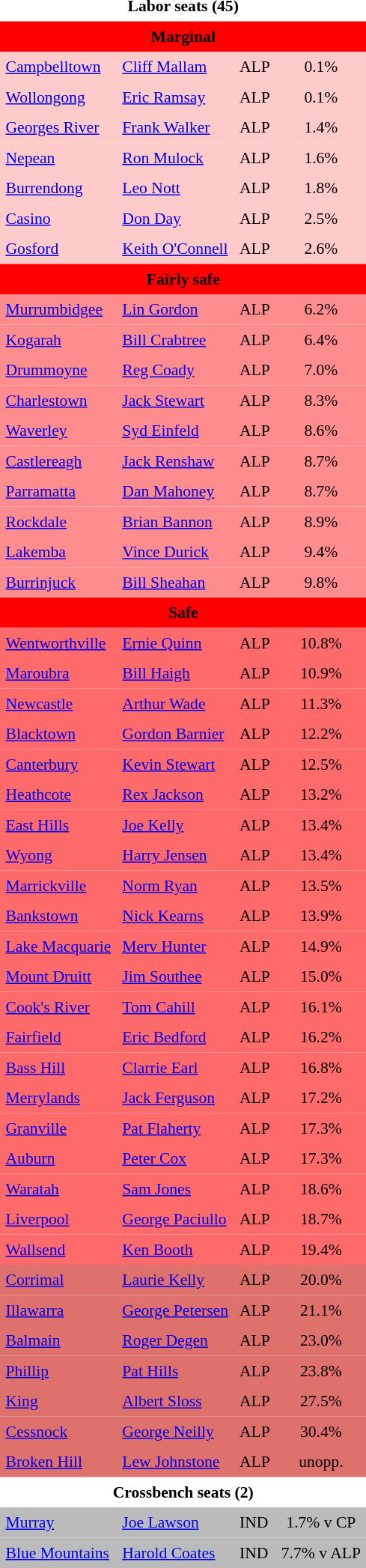<table class="toccolours" cellpadding="5" cellspacing="0" style="float:left; margin-right:.5em; margin-top:.4em; font-size:90%;">
<tr>
<td COLSPAN=4 align="center"><strong>Labor seats (45)</strong></td>
</tr>
<tr>
<td COLSPAN=4 align="center" bgcolor="red"><span><strong>Marginal</strong></span></td>
</tr>
<tr>
<td align="left" bgcolor="FFCACA"><a href='#'>Campbelltown</a></td>
<td align="left" bgcolor="FFCACA"><a href='#'>Cliff Mallam</a></td>
<td align="left" bgcolor="FFCACA">ALP</td>
<td align="center" bgcolor="FFCACA">0.1%</td>
</tr>
<tr>
<td align="left" bgcolor="FFCACA"><a href='#'>Wollongong</a></td>
<td align="left" bgcolor="FFCACA"><a href='#'>Eric Ramsay</a></td>
<td align="left" bgcolor="FFCACA">ALP</td>
<td align="center" bgcolor="FFCACA">0.1%</td>
</tr>
<tr>
<td align="left" bgcolor="FFCACA"><a href='#'>Georges River</a></td>
<td align="left" bgcolor="FFCACA"><a href='#'>Frank Walker</a></td>
<td align="left" bgcolor="FFCACA">ALP</td>
<td align="center" bgcolor="FFCACA">1.4%</td>
</tr>
<tr>
<td align="left" bgcolor="FFCACA"><a href='#'>Nepean</a></td>
<td align="left" bgcolor="FFCACA"><a href='#'>Ron Mulock</a></td>
<td align="left" bgcolor="FFCACA">ALP</td>
<td align="center" bgcolor="FFCACA">1.6%</td>
</tr>
<tr>
<td align="left" bgcolor="FFCACA"><a href='#'>Burrendong</a></td>
<td align="left" bgcolor="FFCACA"><a href='#'>Leo Nott</a></td>
<td align="left" bgcolor="FFCACA">ALP</td>
<td align="center" bgcolor="FFCACA">1.8%</td>
</tr>
<tr>
<td align="left" bgcolor="FFCACA"><a href='#'>Casino</a></td>
<td align="left" bgcolor="FFCACA"><a href='#'>Don Day</a></td>
<td align="left" bgcolor="FFCACA">ALP</td>
<td align="center" bgcolor="FFCACA">2.5%</td>
</tr>
<tr>
<td align="left" bgcolor="FFCACA"><a href='#'>Gosford</a></td>
<td align="left" bgcolor="FFCACA"><a href='#'>Keith O'Connell</a></td>
<td align="left" bgcolor="FFCACA">ALP</td>
<td align="center" bgcolor="FFCACA">2.6%</td>
</tr>
<tr>
<td COLSPAN=4 align="center" bgcolor="red"><span><strong>Fairly safe</strong></span></td>
</tr>
<tr>
<td align="left" bgcolor="FF8D8D"><a href='#'>Murrumbidgee</a></td>
<td align="left" bgcolor="FF8D8D"><a href='#'>Lin Gordon</a></td>
<td align="left" bgcolor="FF8D8D">ALP</td>
<td align="center" bgcolor="FF8D8D">6.2%</td>
</tr>
<tr>
<td align="left" bgcolor="FF8D8D"><a href='#'>Kogarah</a></td>
<td align="left" bgcolor="FF8D8D"><a href='#'>Bill Crabtree</a></td>
<td align="left" bgcolor="FF8D8D">ALP</td>
<td align="center" bgcolor="FF8D8D">6.4%</td>
</tr>
<tr>
<td align="left" bgcolor="FF8D8D"><a href='#'>Drummoyne</a></td>
<td align="left" bgcolor="FF8D8D"><a href='#'>Reg Coady</a></td>
<td align="left" bgcolor="FF8D8D">ALP</td>
<td align="center" bgcolor="FF8D8D">7.0%</td>
</tr>
<tr>
<td align="left" bgcolor="FF8D8D"><a href='#'>Charlestown</a></td>
<td align="left" bgcolor="FF8D8D"><a href='#'>Jack Stewart</a></td>
<td align="left" bgcolor="FF8D8D">ALP</td>
<td align="center" bgcolor="FF8D8D">8.3%</td>
</tr>
<tr>
<td align="left" bgcolor="FF8D8D"><a href='#'>Waverley</a></td>
<td align="left" bgcolor="FF8D8D"><a href='#'>Syd Einfeld</a></td>
<td align="left" bgcolor="FF8D8D">ALP</td>
<td align="center" bgcolor="FF8D8D">8.6%</td>
</tr>
<tr>
<td align="left" bgcolor="FF8D8D"><a href='#'>Castlereagh</a></td>
<td align="left" bgcolor="FF8D8D"><a href='#'>Jack Renshaw</a></td>
<td align="left" bgcolor="FF8D8D">ALP</td>
<td align="center" bgcolor="FF8D8D">8.7%</td>
</tr>
<tr>
<td align="left" bgcolor="FF8D8D"><a href='#'>Parramatta</a></td>
<td align="left" bgcolor="FF8D8D"><a href='#'>Dan Mahoney</a></td>
<td align="left" bgcolor="FF8D8D">ALP</td>
<td align="center" bgcolor="FF8D8D">8.7%</td>
</tr>
<tr>
<td align="left" bgcolor="FF8D8D"><a href='#'>Rockdale</a></td>
<td align="left" bgcolor="FF8D8D"><a href='#'>Brian Bannon</a></td>
<td align="left" bgcolor="FF8D8D">ALP</td>
<td align="center" bgcolor="FF8D8D">8.9%</td>
</tr>
<tr>
<td align="left" bgcolor="FF8D8D"><a href='#'>Lakemba</a></td>
<td align="left" bgcolor="FF8D8D"><a href='#'>Vince Durick</a></td>
<td align="left" bgcolor="FF8D8D">ALP</td>
<td align="center" bgcolor="FF8D8D">9.4%</td>
</tr>
<tr>
<td align="left" bgcolor="FF8D8D"><a href='#'>Burrinjuck</a></td>
<td align="left" bgcolor="FF8D8D"><a href='#'>Bill Sheahan</a></td>
<td align="left" bgcolor="FF8D8D">ALP</td>
<td align="center" bgcolor="FF8D8D">9.8%</td>
</tr>
<tr>
<td COLSPAN=4 align="center" bgcolor="red"><span><strong>Safe</strong></span></td>
</tr>
<tr>
<td align="left" bgcolor="FF6B6B"><a href='#'>Wentworthville</a></td>
<td align="left" bgcolor="FF6B6B"><a href='#'>Ernie Quinn</a></td>
<td align="left" bgcolor="FF6B6B">ALP</td>
<td align="center" bgcolor="FF6B6B">10.8%</td>
</tr>
<tr>
<td align="left" bgcolor="FF6B6B"><a href='#'>Maroubra</a></td>
<td align="left" bgcolor="FF6B6B"><a href='#'>Bill Haigh</a></td>
<td align="left" bgcolor="FF6B6B">ALP</td>
<td align="center" bgcolor="FF6B6B">10.9%</td>
</tr>
<tr>
<td align="left" bgcolor="FF6B6B"><a href='#'>Newcastle</a></td>
<td align="left" bgcolor="FF6B6B"><a href='#'>Arthur Wade</a></td>
<td align="left" bgcolor="FF6B6B">ALP</td>
<td align="center" bgcolor="FF6B6B">11.3%</td>
</tr>
<tr>
<td align="left" bgcolor="FF6B6B"><a href='#'>Blacktown</a></td>
<td align="left" bgcolor="FF6B6B"><a href='#'>Gordon Barnier</a></td>
<td align="left" bgcolor="FF6B6B">ALP</td>
<td align="center" bgcolor="FF6B6B">12.2%</td>
</tr>
<tr>
<td align="left" bgcolor="FF6B6B"><a href='#'>Canterbury</a></td>
<td align="left" bgcolor="FF6B6B"><a href='#'>Kevin Stewart</a></td>
<td align="left" bgcolor="FF6B6B">ALP</td>
<td align="center" bgcolor="FF6B6B">12.5%</td>
</tr>
<tr>
<td align="left" bgcolor="FF6B6B"><a href='#'>Heathcote</a></td>
<td align="left" bgcolor="FF6B6B"><a href='#'>Rex Jackson</a></td>
<td align="left" bgcolor="FF6B6B">ALP</td>
<td align="center" bgcolor="FF6B6B">13.2%</td>
</tr>
<tr>
<td align="left" bgcolor="FF6B6B"><a href='#'>East Hills</a></td>
<td align="left" bgcolor="FF6B6B"><a href='#'>Joe Kelly</a></td>
<td align="left" bgcolor="FF6B6B">ALP</td>
<td align="center" bgcolor="FF6B6B">13.4%</td>
</tr>
<tr>
<td align="left" bgcolor="FF6B6B"><a href='#'>Wyong</a></td>
<td align="left" bgcolor="FF6B6B"><a href='#'>Harry Jensen</a></td>
<td align="left" bgcolor="FF6B6B">ALP</td>
<td align="center" bgcolor="FF6B6B">13.4%</td>
</tr>
<tr>
<td align="left" bgcolor="FF6B6B"><a href='#'>Marrickville</a></td>
<td align="left" bgcolor="FF6B6B"><a href='#'>Norm Ryan</a></td>
<td align="left" bgcolor="FF6B6B">ALP</td>
<td align="center" bgcolor="FF6B6B">13.5%</td>
</tr>
<tr>
<td align="left" bgcolor="FF6B6B"><a href='#'>Bankstown</a></td>
<td align="left" bgcolor="FF6B6B"><a href='#'>Nick Kearns</a></td>
<td align="left" bgcolor="FF6B6B">ALP</td>
<td align="center" bgcolor="FF6B6B">13.9%</td>
</tr>
<tr>
<td align="left" bgcolor="FF6B6B"><a href='#'>Lake Macquarie</a></td>
<td align="left" bgcolor="FF6B6B"><a href='#'>Merv Hunter</a></td>
<td align="left" bgcolor="FF6B6B">ALP</td>
<td align="center" bgcolor="FF6B6B">14.9%</td>
</tr>
<tr>
<td align="left" bgcolor="FF6B6B"><a href='#'>Mount Druitt</a></td>
<td align="left" bgcolor="FF6B6B"><a href='#'>Jim Southee</a></td>
<td align="left" bgcolor="FF6B6B">ALP</td>
<td align="center" bgcolor="FF6B6B">15.0%</td>
</tr>
<tr>
<td align="left" bgcolor="FF6B6B"><a href='#'>Cook's River</a></td>
<td align="left" bgcolor="FF6B6B"><a href='#'>Tom Cahill</a></td>
<td align="left" bgcolor="FF6B6B">ALP</td>
<td align="center" bgcolor="FF6B6B">16.1%</td>
</tr>
<tr>
<td align="left" bgcolor="FF6B6B"><a href='#'>Fairfield</a></td>
<td align="left" bgcolor="FF6B6B"><a href='#'>Eric Bedford</a></td>
<td align="left" bgcolor="FF6B6B">ALP</td>
<td align="center" bgcolor="FF6B6B">16.2%</td>
</tr>
<tr>
<td align="left" bgcolor="FF6B6B"><a href='#'>Bass Hill</a></td>
<td align="left" bgcolor="FF6B6B"><a href='#'>Clarrie Earl</a></td>
<td align="left" bgcolor="FF6B6B">ALP</td>
<td align="center" bgcolor="FF6B6B">16.8%</td>
</tr>
<tr>
<td align="left" bgcolor="FF6B6B"><a href='#'>Merrylands</a></td>
<td align="left" bgcolor="FF6B6B"><a href='#'>Jack Ferguson</a></td>
<td align="left" bgcolor="FF6B6B">ALP</td>
<td align="center" bgcolor="FF6B6B">17.2%</td>
</tr>
<tr>
<td align="left" bgcolor="FF6B6B"><a href='#'>Granville</a></td>
<td align="left" bgcolor="FF6B6B"><a href='#'>Pat Flaherty</a></td>
<td align="left" bgcolor="FF6B6B">ALP</td>
<td align="center" bgcolor="FF6B6B">17.3%</td>
</tr>
<tr>
<td align="left" bgcolor="FF6B6B"><a href='#'>Auburn</a></td>
<td align="left" bgcolor="FF6B6B"><a href='#'>Peter Cox</a></td>
<td align="left" bgcolor="FF6B6B">ALP</td>
<td align="center" bgcolor="FF6B6B">17.3%</td>
</tr>
<tr>
<td align="left" bgcolor="FF6B6B"><a href='#'>Waratah</a></td>
<td align="left" bgcolor="FF6B6B"><a href='#'>Sam Jones</a></td>
<td align="left" bgcolor="FF6B6B">ALP</td>
<td align="center" bgcolor="FF6B6B">18.6%</td>
</tr>
<tr>
<td align="left" bgcolor="FF6B6B"><a href='#'>Liverpool</a></td>
<td align="left" bgcolor="FF6B6B"><a href='#'>George Paciullo</a></td>
<td align="left" bgcolor="FF6B6B">ALP</td>
<td align="center" bgcolor="FF6B6B">18.7%</td>
</tr>
<tr>
<td align="left" bgcolor="FF6B6B"><a href='#'>Wallsend</a></td>
<td align="left" bgcolor="FF6B6B"><a href='#'>Ken Booth</a></td>
<td align="left" bgcolor="FF6B6B">ALP</td>
<td align="center" bgcolor="FF6B6B">19.4%</td>
</tr>
<tr>
<td align="left" bgcolor="DF716D"><a href='#'>Corrimal</a></td>
<td align="left" bgcolor="DF716D"><a href='#'>Laurie Kelly</a></td>
<td align="left" bgcolor="DF716D">ALP</td>
<td align="center" bgcolor="DF716D">20.0%</td>
</tr>
<tr>
<td align="left" bgcolor="DF716D"><a href='#'>Illawarra</a></td>
<td align="left" bgcolor="DF716D"><a href='#'>George Petersen</a></td>
<td align="left" bgcolor="DF716D">ALP</td>
<td align="center" bgcolor="DF716D">21.1%</td>
</tr>
<tr>
<td align="left" bgcolor="DF716D"><a href='#'>Balmain</a></td>
<td align="left" bgcolor="DF716D"><a href='#'>Roger Degen</a></td>
<td align="left" bgcolor="DF716D">ALP</td>
<td align="center" bgcolor="DF716D">23.0%</td>
</tr>
<tr>
<td align="left" bgcolor="DF716D"><a href='#'>Phillip</a></td>
<td align="left" bgcolor="DF716D"><a href='#'>Pat Hills</a></td>
<td align="left" bgcolor="DF716D">ALP</td>
<td align="center" bgcolor="DF716D">23.8%</td>
</tr>
<tr>
<td align="left" bgcolor="DF716D"><a href='#'>King</a></td>
<td align="left" bgcolor="DF716D"><a href='#'>Albert Sloss</a></td>
<td align="left" bgcolor="DF716D">ALP</td>
<td align="center" bgcolor="DF716D">27.5%</td>
</tr>
<tr>
<td align="left" bgcolor="DF716D"><a href='#'>Cessnock</a></td>
<td align="left" bgcolor="DF716D"><a href='#'>George Neilly</a></td>
<td align="left" bgcolor="DF716D">ALP</td>
<td align="center" bgcolor="DF716D">30.4%</td>
</tr>
<tr>
<td align="left" bgcolor="DF716D"><a href='#'>Broken Hill</a></td>
<td align="left" bgcolor="DF716D"><a href='#'>Lew Johnstone</a></td>
<td align="left" bgcolor="DF716D">ALP</td>
<td align="center" bgcolor="DF716D">unopp.</td>
</tr>
<tr>
<td COLSPAN=4 align="center"><strong>Crossbench seats (2)</strong></td>
</tr>
<tr>
<td align="left" bgcolor="BBBBBB"><a href='#'>Murray</a></td>
<td align="left" bgcolor="BBBBBB"><a href='#'>Joe Lawson</a></td>
<td align="left" bgcolor="BBBBBB">IND</td>
<td align="center" bgcolor="BBBBBB">1.7% v CP</td>
</tr>
<tr>
<td align="left" bgcolor="BBBBBB"><a href='#'>Blue Mountains</a></td>
<td align="left" bgcolor="BBBBBB"><a href='#'>Harold Coates</a></td>
<td align="left" bgcolor="BBBBBB">IND</td>
<td align="center" bgcolor="BBBBBB">7.7% v ALP</td>
</tr>
<tr>
</tr>
</table>
